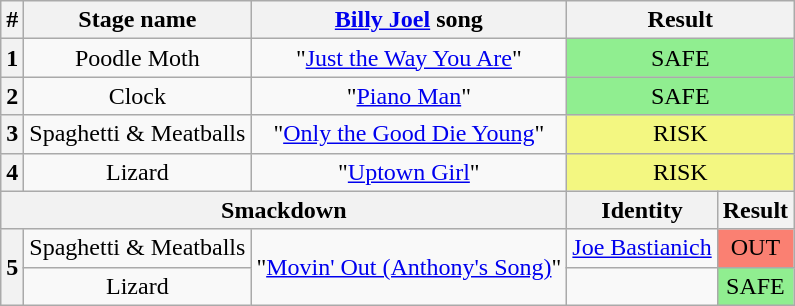<table class="wikitable plainrowheaders" style="text-align:center;">
<tr>
<th>#</th>
<th>Stage name</th>
<th><a href='#'>Billy Joel</a> song</th>
<th colspan=2>Result</th>
</tr>
<tr>
<th>1</th>
<td>Poodle Moth</td>
<td>"<a href='#'>Just the Way You Are</a>"</td>
<td colspan=2 bgcolor=lightgreen>SAFE</td>
</tr>
<tr>
<th>2</th>
<td>Clock</td>
<td>"<a href='#'>Piano Man</a>"</td>
<td colspan=2 bgcolor=lightgreen>SAFE</td>
</tr>
<tr>
<th>3</th>
<td>Spaghetti & Meatballs</td>
<td>"<a href='#'>Only the Good Die Young</a>"</td>
<td colspan=2 bgcolor="#F3F781">RISK</td>
</tr>
<tr>
<th>4</th>
<td>Lizard</td>
<td>"<a href='#'>Uptown Girl</a>"</td>
<td colspan=2 bgcolor="#F3F781">RISK</td>
</tr>
<tr>
<th colspan=3>Smackdown</th>
<th>Identity</th>
<th>Result</th>
</tr>
<tr>
<th rowspan=2>5</th>
<td>Spaghetti & Meatballs</td>
<td rowspan=2>"<a href='#'>Movin' Out (Anthony's Song)</a>"</td>
<td><a href='#'>Joe Bastianich</a></td>
<td bgcolor=salmon>OUT</td>
</tr>
<tr>
<td>Lizard</td>
<td></td>
<td bgcolor=lightgreen>SAFE</td>
</tr>
</table>
